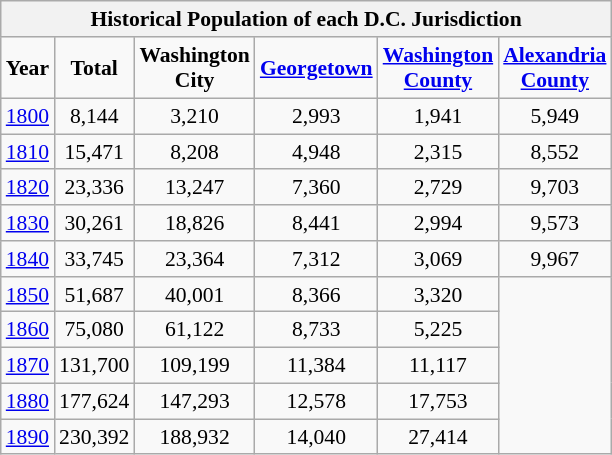<table class="wikitable" style="display: inline-table;font-size:90%;text-align:center;">
<tr>
<th colspan=7>Historical Population of each D.C. Jurisdiction</th>
</tr>
<tr>
<td><strong>Year</strong></td>
<td><strong>Total</strong></td>
<td><strong>Washington<br>City</strong></td>
<td><strong><a href='#'>Georgetown</a></strong></td>
<td><strong><a href='#'>Washington<br>County</a></strong></td>
<td><strong><a href='#'>Alexandria<br>County</a></strong></td>
</tr>
<tr>
<td><a href='#'>1800</a></td>
<td>8,144</td>
<td>3,210</td>
<td>2,993</td>
<td>1,941</td>
<td>5,949</td>
</tr>
<tr>
<td><a href='#'>1810</a></td>
<td>15,471</td>
<td>8,208</td>
<td>4,948</td>
<td>2,315</td>
<td>8,552</td>
</tr>
<tr>
<td><a href='#'>1820</a></td>
<td>23,336</td>
<td>13,247</td>
<td>7,360</td>
<td>2,729</td>
<td>9,703</td>
</tr>
<tr>
<td><a href='#'>1830</a></td>
<td>30,261</td>
<td>18,826</td>
<td>8,441</td>
<td>2,994</td>
<td>9,573</td>
</tr>
<tr>
<td><a href='#'>1840</a></td>
<td>33,745</td>
<td>23,364</td>
<td>7,312</td>
<td>3,069</td>
<td>9,967</td>
</tr>
<tr>
<td><a href='#'>1850</a></td>
<td>51,687</td>
<td>40,001</td>
<td>8,366</td>
<td>3,320</td>
<td rowspan=5></td>
</tr>
<tr>
<td><a href='#'>1860</a></td>
<td>75,080</td>
<td>61,122</td>
<td>8,733</td>
<td>5,225</td>
</tr>
<tr>
<td><a href='#'>1870</a></td>
<td>131,700</td>
<td>109,199</td>
<td>11,384</td>
<td>11,117</td>
</tr>
<tr>
<td><a href='#'>1880</a></td>
<td>177,624</td>
<td>147,293</td>
<td>12,578</td>
<td>17,753</td>
</tr>
<tr>
<td><a href='#'>1890</a></td>
<td>230,392</td>
<td>188,932</td>
<td>14,040</td>
<td>27,414</td>
</tr>
</table>
